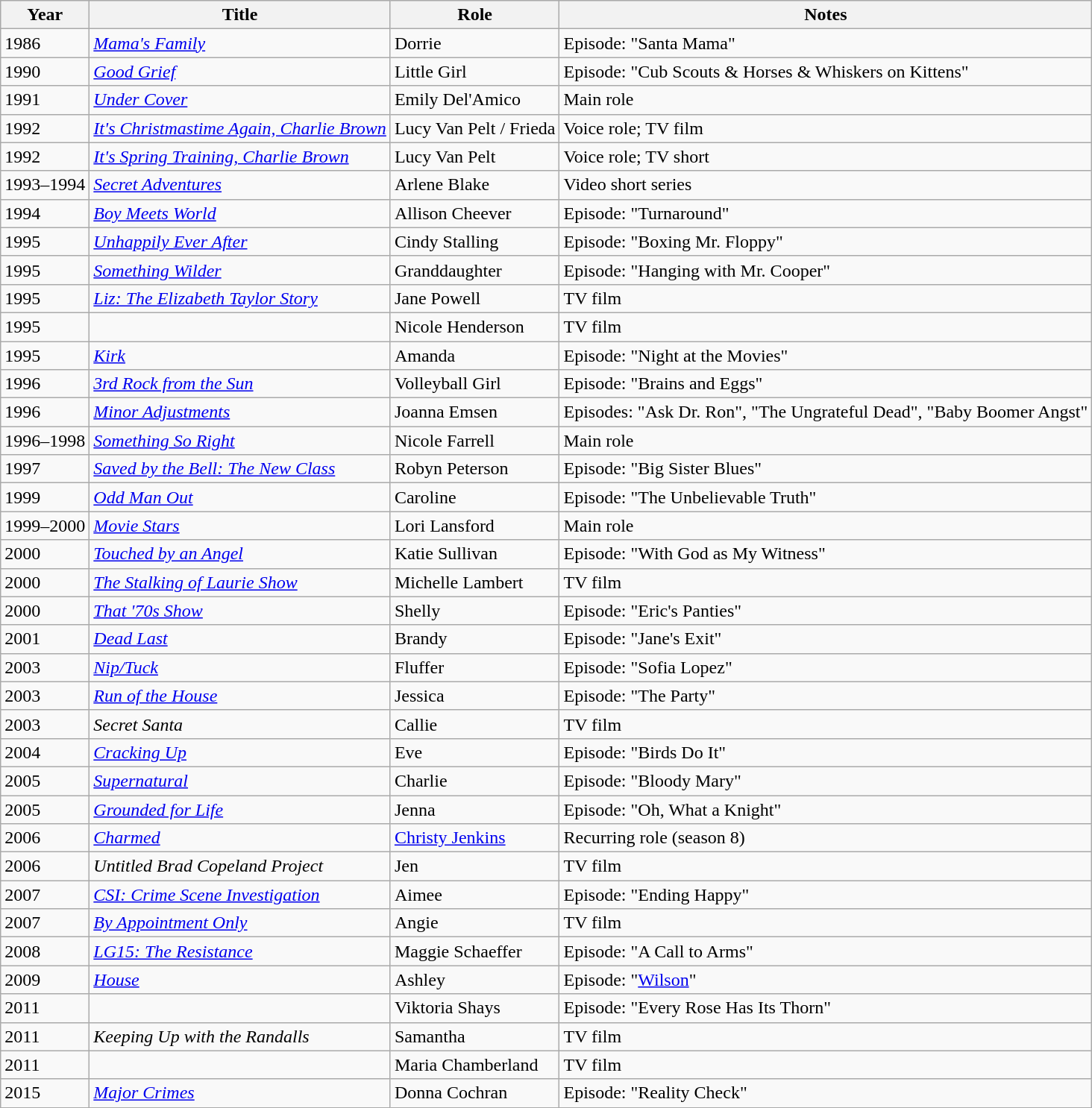<table class="wikitable sortable">
<tr>
<th>Year</th>
<th>Title</th>
<th>Role</th>
<th class="unsortable">Notes</th>
</tr>
<tr>
<td>1986</td>
<td><em><a href='#'>Mama's Family</a></em></td>
<td>Dorrie</td>
<td>Episode: "Santa Mama"</td>
</tr>
<tr>
<td>1990</td>
<td><em><a href='#'>Good Grief</a></em></td>
<td>Little Girl</td>
<td>Episode: "Cub Scouts & Horses & Whiskers on Kittens"</td>
</tr>
<tr>
<td>1991</td>
<td><em><a href='#'>Under Cover</a></em></td>
<td>Emily Del'Amico</td>
<td>Main role</td>
</tr>
<tr>
<td>1992</td>
<td><em><a href='#'>It's Christmastime Again, Charlie Brown</a></em></td>
<td>Lucy Van Pelt / Frieda</td>
<td>Voice role; TV film</td>
</tr>
<tr>
<td>1992</td>
<td><em><a href='#'>It's Spring Training, Charlie Brown</a></em></td>
<td>Lucy Van Pelt</td>
<td>Voice role; TV short</td>
</tr>
<tr>
<td>1993–1994</td>
<td><em><a href='#'>Secret Adventures</a></em></td>
<td>Arlene Blake</td>
<td>Video short series</td>
</tr>
<tr>
<td>1994</td>
<td><em><a href='#'>Boy Meets World</a></em></td>
<td>Allison Cheever</td>
<td>Episode: "Turnaround"</td>
</tr>
<tr>
<td>1995</td>
<td><em><a href='#'>Unhappily Ever After</a></em></td>
<td>Cindy Stalling</td>
<td>Episode: "Boxing Mr. Floppy"</td>
</tr>
<tr>
<td>1995</td>
<td><em><a href='#'>Something Wilder</a></em></td>
<td>Granddaughter</td>
<td>Episode: "Hanging with Mr. Cooper"</td>
</tr>
<tr>
<td>1995</td>
<td><em><a href='#'>Liz: The Elizabeth Taylor Story</a></em></td>
<td>Jane Powell</td>
<td>TV film</td>
</tr>
<tr>
<td>1995</td>
<td><em></em></td>
<td>Nicole Henderson</td>
<td>TV film</td>
</tr>
<tr>
<td>1995</td>
<td><em><a href='#'>Kirk</a></em></td>
<td>Amanda</td>
<td>Episode: "Night at the Movies"</td>
</tr>
<tr>
<td>1996</td>
<td><em><a href='#'>3rd Rock from the Sun</a></em></td>
<td>Volleyball Girl</td>
<td>Episode: "Brains and Eggs"</td>
</tr>
<tr>
<td>1996</td>
<td><em><a href='#'>Minor Adjustments</a></em></td>
<td>Joanna Emsen</td>
<td>Episodes: "Ask Dr. Ron", "The Ungrateful Dead", "Baby Boomer Angst"</td>
</tr>
<tr>
<td>1996–1998</td>
<td><em><a href='#'>Something So Right</a></em></td>
<td>Nicole Farrell</td>
<td>Main role</td>
</tr>
<tr>
<td>1997</td>
<td><em><a href='#'>Saved by the Bell: The New Class</a></em></td>
<td>Robyn Peterson</td>
<td>Episode: "Big Sister Blues"</td>
</tr>
<tr>
<td>1999</td>
<td><em><a href='#'>Odd Man Out</a></em></td>
<td>Caroline</td>
<td>Episode: "The Unbelievable Truth"</td>
</tr>
<tr>
<td>1999–2000</td>
<td><em><a href='#'>Movie Stars</a></em></td>
<td>Lori Lansford</td>
<td>Main role</td>
</tr>
<tr>
<td>2000</td>
<td><em><a href='#'>Touched by an Angel</a></em></td>
<td>Katie Sullivan</td>
<td>Episode: "With God as My Witness"</td>
</tr>
<tr>
<td>2000</td>
<td><em><a href='#'>The Stalking of Laurie Show</a></em></td>
<td>Michelle Lambert</td>
<td>TV film</td>
</tr>
<tr>
<td>2000</td>
<td><em><a href='#'>That '70s Show</a></em></td>
<td>Shelly</td>
<td>Episode: "Eric's Panties"</td>
</tr>
<tr>
<td>2001</td>
<td><em><a href='#'>Dead Last</a></em></td>
<td>Brandy</td>
<td>Episode: "Jane's Exit"</td>
</tr>
<tr>
<td>2003</td>
<td><em><a href='#'>Nip/Tuck</a></em></td>
<td>Fluffer</td>
<td>Episode: "Sofia Lopez"</td>
</tr>
<tr>
<td>2003</td>
<td><em><a href='#'>Run of the House</a></em></td>
<td>Jessica</td>
<td>Episode: "The Party"</td>
</tr>
<tr>
<td>2003</td>
<td><em>Secret Santa</em></td>
<td>Callie</td>
<td>TV film</td>
</tr>
<tr>
<td>2004</td>
<td><em><a href='#'>Cracking Up</a></em></td>
<td>Eve</td>
<td>Episode: "Birds Do It"</td>
</tr>
<tr>
<td>2005</td>
<td><em><a href='#'>Supernatural</a></em></td>
<td>Charlie</td>
<td>Episode: "Bloody Mary"</td>
</tr>
<tr>
<td>2005</td>
<td><em><a href='#'>Grounded for Life</a></em></td>
<td>Jenna</td>
<td>Episode: "Oh, What a Knight"</td>
</tr>
<tr>
<td>2006</td>
<td><em><a href='#'>Charmed</a></em></td>
<td><a href='#'>Christy Jenkins</a></td>
<td>Recurring role (season 8)</td>
</tr>
<tr>
<td>2006</td>
<td><em>Untitled Brad Copeland Project</em></td>
<td>Jen</td>
<td>TV film</td>
</tr>
<tr>
<td>2007</td>
<td><em><a href='#'>CSI: Crime Scene Investigation</a></em></td>
<td>Aimee</td>
<td>Episode: "Ending Happy"</td>
</tr>
<tr>
<td>2007</td>
<td><em><a href='#'>By Appointment Only</a></em></td>
<td>Angie</td>
<td>TV film</td>
</tr>
<tr>
<td>2008</td>
<td><em><a href='#'>LG15: The Resistance</a></em></td>
<td>Maggie Schaeffer</td>
<td>Episode: "A Call to Arms"</td>
</tr>
<tr>
<td>2009</td>
<td><em><a href='#'>House</a></em></td>
<td>Ashley</td>
<td>Episode: "<a href='#'>Wilson</a>"</td>
</tr>
<tr>
<td>2011</td>
<td><em></em></td>
<td>Viktoria Shays</td>
<td>Episode: "Every Rose Has Its Thorn"</td>
</tr>
<tr>
<td>2011</td>
<td><em>Keeping Up with the Randalls</em></td>
<td>Samantha</td>
<td>TV film</td>
</tr>
<tr>
<td>2011</td>
<td><em></em></td>
<td>Maria Chamberland</td>
<td>TV film</td>
</tr>
<tr>
<td>2015</td>
<td><em><a href='#'>Major Crimes</a></em></td>
<td>Donna Cochran</td>
<td>Episode: "Reality Check"</td>
</tr>
</table>
